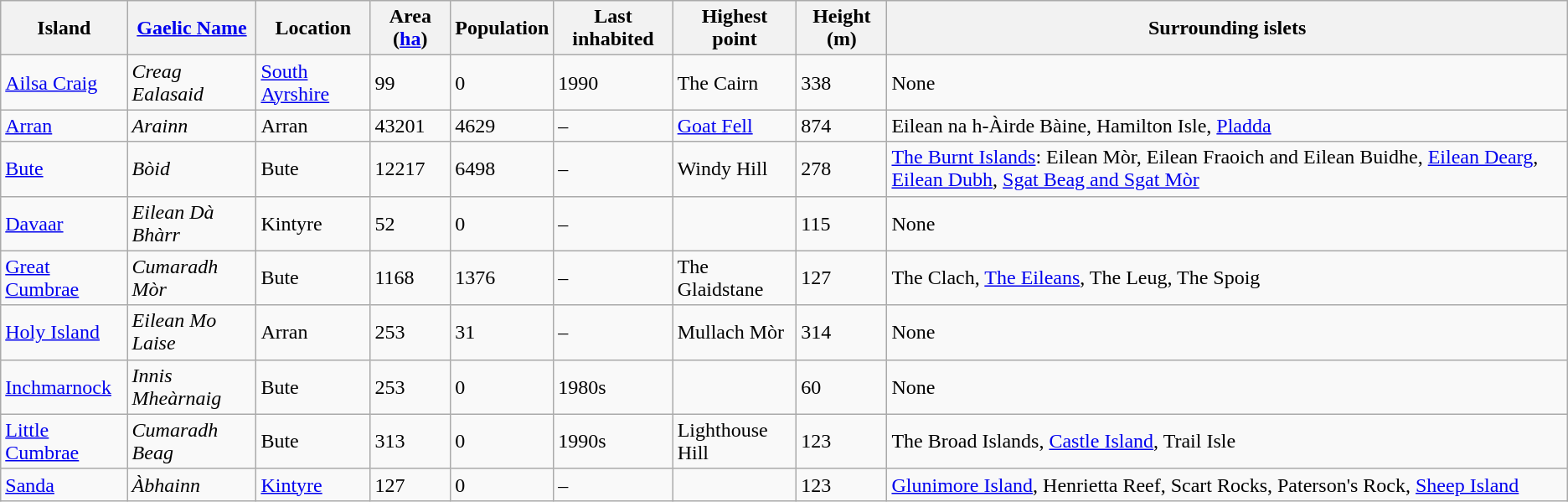<table class="wikitable sortable">
<tr>
<th>Island</th>
<th><a href='#'>Gaelic Name</a></th>
<th>Location</th>
<th>Area (<a href='#'>ha</a>)</th>
<th>Population</th>
<th>Last inhabited</th>
<th>Highest point</th>
<th>Height (m)</th>
<th>Surrounding islets</th>
</tr>
<tr>
<td><a href='#'>Ailsa Craig</a></td>
<td><em>Creag Ealasaid</em></td>
<td><a href='#'>South Ayrshire</a></td>
<td>99</td>
<td>0</td>
<td>1990</td>
<td>The Cairn</td>
<td>338</td>
<td>None</td>
</tr>
<tr>
<td><a href='#'>Arran</a></td>
<td><em>Arainn</em></td>
<td>Arran</td>
<td>43201</td>
<td>4629</td>
<td>–</td>
<td><a href='#'>Goat Fell</a></td>
<td>874</td>
<td>Eilean na h-Àirde Bàine, Hamilton Isle, <a href='#'>Pladda</a></td>
</tr>
<tr>
<td><a href='#'>Bute</a></td>
<td><em>Bòid</em></td>
<td>Bute</td>
<td>12217</td>
<td>6498</td>
<td>–</td>
<td>Windy Hill</td>
<td>278</td>
<td><a href='#'>The Burnt Islands</a>: Eilean Mòr, Eilean Fraoich and Eilean Buidhe, <a href='#'>Eilean Dearg</a>, <a href='#'>Eilean Dubh</a>, <a href='#'>Sgat Beag and Sgat Mòr</a></td>
</tr>
<tr>
<td><a href='#'>Davaar</a></td>
<td><em>Eilean Dà Bhàrr</em></td>
<td>Kintyre</td>
<td>52</td>
<td>0</td>
<td>–</td>
<td></td>
<td>115</td>
<td>None</td>
</tr>
<tr>
<td><a href='#'>Great Cumbrae</a></td>
<td><em>Cumaradh Mòr</em></td>
<td>Bute</td>
<td>1168</td>
<td>1376</td>
<td>–</td>
<td>The Glaidstane</td>
<td>127</td>
<td>The Clach, <a href='#'>The Eileans</a>, The Leug, The Spoig</td>
</tr>
<tr>
<td><a href='#'>Holy Island</a></td>
<td><em>Eilean Mo Laise</em></td>
<td>Arran</td>
<td>253</td>
<td>31</td>
<td>–</td>
<td>Mullach Mòr</td>
<td>314</td>
<td>None</td>
</tr>
<tr>
<td><a href='#'>Inchmarnock</a></td>
<td><em>Innis Mheàrnaig</em></td>
<td>Bute</td>
<td>253</td>
<td>0</td>
<td>1980s</td>
<td></td>
<td>60</td>
<td>None</td>
</tr>
<tr>
<td><a href='#'>Little Cumbrae</a></td>
<td><em>Cumaradh Beag</em></td>
<td>Bute</td>
<td>313</td>
<td>0</td>
<td>1990s</td>
<td>Lighthouse Hill</td>
<td>123</td>
<td>The Broad Islands, <a href='#'>Castle Island</a>, Trail Isle</td>
</tr>
<tr>
<td><a href='#'>Sanda</a></td>
<td><em>Àbhainn</em></td>
<td><a href='#'>Kintyre</a></td>
<td>127</td>
<td>0</td>
<td>–</td>
<td></td>
<td>123</td>
<td><a href='#'>Glunimore Island</a>, Henrietta Reef, Scart Rocks, Paterson's Rock, <a href='#'>Sheep Island</a></td>
</tr>
</table>
